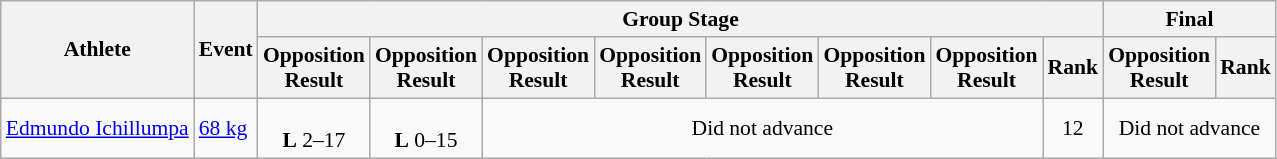<table class=wikitable style="font-size:90%">
<tr>
<th rowspan="2">Athlete</th>
<th rowspan="2">Event</th>
<th colspan="8">Group Stage</th>
<th colspan=2>Final</th>
</tr>
<tr>
<th>Opposition<br>Result</th>
<th>Opposition<br>Result</th>
<th>Opposition<br>Result</th>
<th>Opposition<br>Result</th>
<th>Opposition<br>Result</th>
<th>Opposition<br>Result</th>
<th>Opposition<br>Result</th>
<th>Rank</th>
<th>Opposition<br>Result</th>
<th>Rank</th>
</tr>
<tr align=center>
<td align=left><a href='#'>Edmundo Ichillumpa</a></td>
<td align=left><a href='#'>68 kg</a></td>
<td><br><strong>L</strong> 2–17</td>
<td><br><strong>L</strong> 0–15</td>
<td colspan=5>Did not advance</td>
<td>12</td>
<td colspan=2>Did not advance</td>
</tr>
</table>
